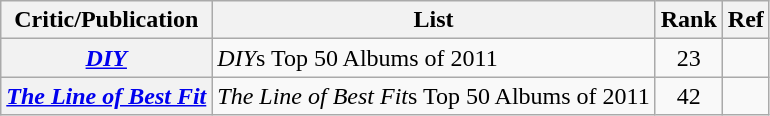<table class="wikitable sortable plainrowheaders">
<tr>
<th>Critic/Publication</th>
<th>List</th>
<th>Rank</th>
<th>Ref</th>
</tr>
<tr>
<th scope="row"><em><a href='#'>DIY</a></em></th>
<td><em>DIY</em>s Top 50 Albums of 2011</td>
<td style="text-align:center;">23</td>
<td style="text-align:center;"></td>
</tr>
<tr>
<th scope="row"><em><a href='#'>The Line of Best Fit</a></em></th>
<td><em>The Line of Best Fit</em>s Top 50 Albums of 2011</td>
<td style="text-align:center;">42</td>
<td style="text-align:center;"></td>
</tr>
</table>
